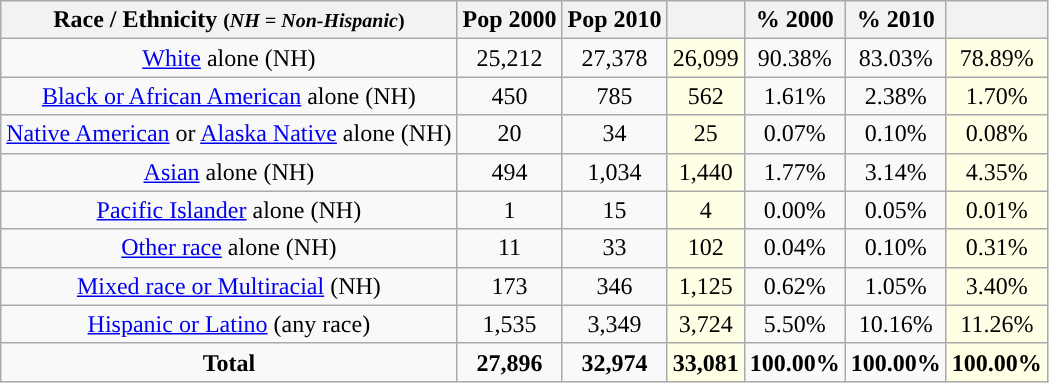<table class="wikitable" style="text-align:center;">
<tr>
<th>Race / Ethnicity <small>(<em>NH = Non-Hispanic</em>)</small></th>
<th>Pop 2000</th>
<th>Pop 2010</th>
<th></th>
<th>% 2000</th>
<th>% 2010</th>
<th></th>
</tr>
<tr>
<td><a href='#'>White</a> alone (NH)</td>
<td>25,212</td>
<td>27,378</td>
<td style='background: #ffffe6;'>26,099</td>
<td>90.38%</td>
<td>83.03%</td>
<td style='background: #ffffe6;'>78.89%</td>
</tr>
<tr>
<td><a href='#'>Black or African American</a> alone (NH)</td>
<td>450</td>
<td>785</td>
<td style='background: #ffffe6;'>562</td>
<td>1.61%</td>
<td>2.38%</td>
<td style='background: #ffffe6;'>1.70%</td>
</tr>
<tr>
<td><a href='#'>Native American</a> or <a href='#'>Alaska Native</a> alone (NH)</td>
<td>20</td>
<td>34</td>
<td style='background: #ffffe6;'>25</td>
<td>0.07%</td>
<td>0.10%</td>
<td style='background: #ffffe6;'>0.08%</td>
</tr>
<tr>
<td><a href='#'>Asian</a> alone (NH)</td>
<td>494</td>
<td>1,034</td>
<td style='background: #ffffe6;'>1,440</td>
<td>1.77%</td>
<td>3.14%</td>
<td style='background: #ffffe6;'>4.35%</td>
</tr>
<tr>
<td><a href='#'>Pacific Islander</a> alone (NH)</td>
<td>1</td>
<td>15</td>
<td style='background: #ffffe6;'>4</td>
<td>0.00%</td>
<td>0.05%</td>
<td style='background: #ffffe6;'>0.01%</td>
</tr>
<tr>
<td><a href='#'>Other race</a> alone (NH)</td>
<td>11</td>
<td>33</td>
<td style='background: #ffffe6;'>102</td>
<td>0.04%</td>
<td>0.10%</td>
<td style='background: #ffffe6;'>0.31%</td>
</tr>
<tr>
<td><a href='#'>Mixed race or Multiracial</a> (NH)</td>
<td>173</td>
<td>346</td>
<td style='background: #ffffe6;'>1,125</td>
<td>0.62%</td>
<td>1.05%</td>
<td style='background: #ffffe6;'>3.40%</td>
</tr>
<tr>
<td><a href='#'>Hispanic or Latino</a> (any race)</td>
<td>1,535</td>
<td>3,349</td>
<td style='background: #ffffe6;'>3,724</td>
<td>5.50%</td>
<td>10.16%</td>
<td style='background: #ffffe6;'>11.26%</td>
</tr>
<tr>
<td><strong>Total</strong></td>
<td><strong>27,896</strong></td>
<td><strong>32,974</strong></td>
<td style='background: #ffffe6;'><strong>33,081</strong></td>
<td><strong>100.00%</strong></td>
<td><strong>100.00%</strong></td>
<td style='background: #ffffe6;'><strong>100.00%</strong></td>
</tr>
</table>
